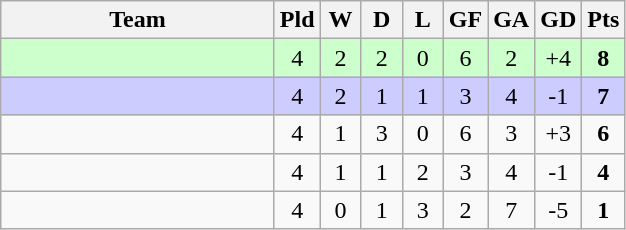<table class="wikitable" style="text-align: center;">
<tr>
<th width=175>Team</th>
<th width=20 abbr="Played">Pld</th>
<th width=20 abbr="Won">W</th>
<th width=20 abbr="Drawn">D</th>
<th width=20 abbr="Lost">L</th>
<th width=20 abbr="Goals for">GF</th>
<th width=20 abbr="Goals against">GA</th>
<th width=20 abbr="Goal difference">GD</th>
<th width=20 abbr="Points">Pts</th>
</tr>
<tr bgcolor=#ccffcc>
<td align=left></td>
<td>4</td>
<td>2</td>
<td>2</td>
<td>0</td>
<td>6</td>
<td>2</td>
<td>+4</td>
<td><strong>8</strong></td>
</tr>
<tr bgcolor=#ccccff>
<td align=left></td>
<td>4</td>
<td>2</td>
<td>1</td>
<td>1</td>
<td>3</td>
<td>4</td>
<td>-1</td>
<td><strong>7</strong></td>
</tr>
<tr>
<td align=left></td>
<td>4</td>
<td>1</td>
<td>3</td>
<td>0</td>
<td>6</td>
<td>3</td>
<td>+3</td>
<td><strong>6</strong></td>
</tr>
<tr>
<td align=left></td>
<td>4</td>
<td>1</td>
<td>1</td>
<td>2</td>
<td>3</td>
<td>4</td>
<td>-1</td>
<td><strong>4</strong></td>
</tr>
<tr>
<td align=left></td>
<td>4</td>
<td>0</td>
<td>1</td>
<td>3</td>
<td>2</td>
<td>7</td>
<td>-5</td>
<td><strong>1</strong></td>
</tr>
</table>
